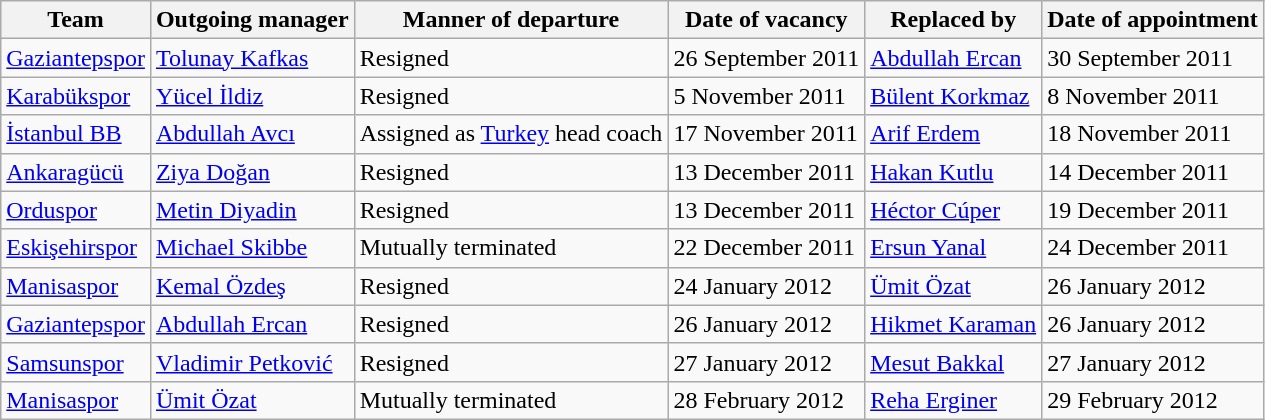<table class="wikitable">
<tr>
<th>Team</th>
<th>Outgoing manager</th>
<th>Manner of departure</th>
<th>Date of vacancy</th>
<th>Replaced by</th>
<th>Date of appointment</th>
</tr>
<tr>
<td><a href='#'>Gaziantepspor</a></td>
<td> <a href='#'>Tolunay Kafkas</a></td>
<td>Resigned</td>
<td>26 September 2011</td>
<td> <a href='#'>Abdullah Ercan</a></td>
<td>30 September 2011</td>
</tr>
<tr>
<td><a href='#'>Karabükspor</a></td>
<td> <a href='#'>Yücel İldiz</a></td>
<td>Resigned</td>
<td>5 November 2011</td>
<td> <a href='#'>Bülent Korkmaz</a></td>
<td>8 November 2011</td>
</tr>
<tr>
<td><a href='#'>İstanbul BB</a></td>
<td> <a href='#'>Abdullah Avcı</a></td>
<td>Assigned as <a href='#'>Turkey</a> head coach</td>
<td>17 November 2011</td>
<td> <a href='#'>Arif Erdem</a></td>
<td>18 November 2011</td>
</tr>
<tr>
<td><a href='#'>Ankaragücü</a></td>
<td> <a href='#'>Ziya Doğan</a></td>
<td>Resigned</td>
<td>13 December 2011</td>
<td> <a href='#'>Hakan Kutlu</a></td>
<td>14 December 2011</td>
</tr>
<tr>
<td><a href='#'>Orduspor</a></td>
<td> <a href='#'>Metin Diyadin</a></td>
<td>Resigned</td>
<td>13 December 2011</td>
<td> <a href='#'>Héctor Cúper</a></td>
<td>19 December 2011</td>
</tr>
<tr>
<td><a href='#'>Eskişehirspor</a></td>
<td> <a href='#'>Michael Skibbe</a></td>
<td>Mutually terminated</td>
<td>22 December 2011</td>
<td> <a href='#'>Ersun Yanal</a></td>
<td>24 December 2011</td>
</tr>
<tr>
<td><a href='#'>Manisaspor</a></td>
<td> <a href='#'>Kemal Özdeş</a></td>
<td>Resigned</td>
<td>24 January 2012</td>
<td> <a href='#'>Ümit Özat</a></td>
<td>26 January 2012</td>
</tr>
<tr>
<td><a href='#'>Gaziantepspor</a></td>
<td> <a href='#'>Abdullah Ercan</a></td>
<td>Resigned</td>
<td>26 January 2012</td>
<td> <a href='#'>Hikmet Karaman</a></td>
<td>26 January 2012</td>
</tr>
<tr>
<td><a href='#'>Samsunspor</a></td>
<td> <a href='#'>Vladimir Petković</a></td>
<td>Resigned</td>
<td>27 January 2012</td>
<td> <a href='#'>Mesut Bakkal</a></td>
<td>27 January 2012</td>
</tr>
<tr>
<td><a href='#'>Manisaspor</a></td>
<td> <a href='#'>Ümit Özat</a></td>
<td>Mutually terminated</td>
<td>28 February 2012</td>
<td> <a href='#'>Reha Erginer</a></td>
<td>29 February 2012</td>
</tr>
</table>
